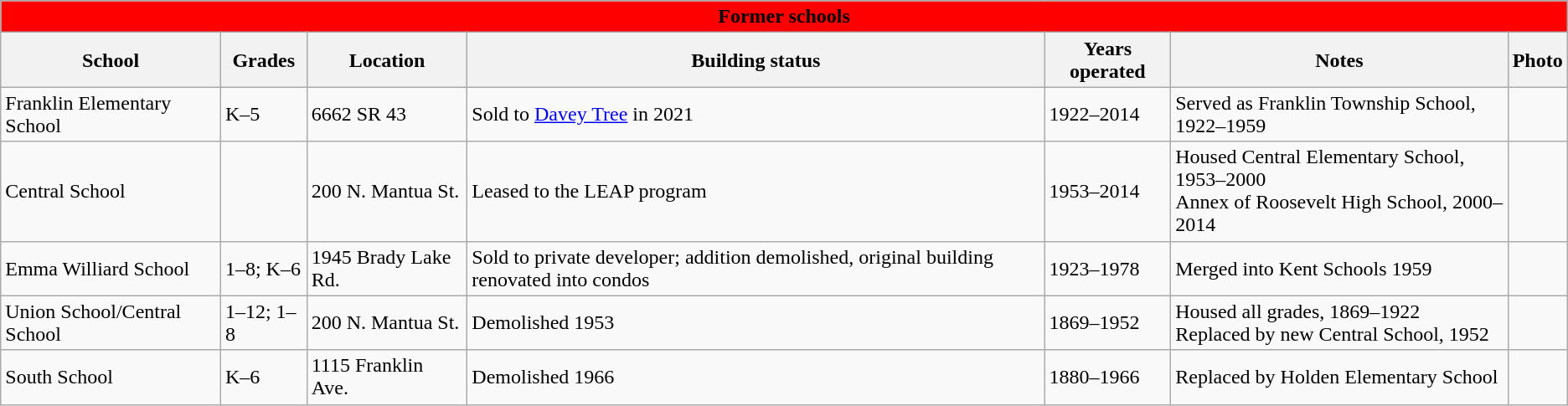<table class="wikitable">
<tr>
<th colspan="7" style="background:red;">Former schools</th>
</tr>
<tr>
<th>School</th>
<th>Grades</th>
<th>Location</th>
<th>Building status</th>
<th>Years operated</th>
<th>Notes</th>
<th>Photo</th>
</tr>
<tr>
<td>Franklin Elementary School</td>
<td>K–5</td>
<td>6662 SR 43<br><small></small></td>
<td>Sold to <a href='#'>Davey Tree</a> in 2021</td>
<td>1922–2014</td>
<td>Served as Franklin Township School, 1922–1959</td>
<td></td>
</tr>
<tr>
<td>Central School</td>
<td></td>
<td>200 N. Mantua St.<br><small></small></td>
<td>Leased to the LEAP program</td>
<td>1953–2014</td>
<td>Housed Central Elementary School, 1953–2000<br>Annex of Roosevelt High School, 2000–2014</td>
<td></td>
</tr>
<tr>
<td>Emma Williard School</td>
<td>1–8; K–6</td>
<td>1945 Brady Lake Rd.<br><small></small></td>
<td>Sold to private developer; addition demolished, original building renovated into condos</td>
<td>1923–1978</td>
<td>Merged into Kent Schools 1959</td>
<td></td>
</tr>
<tr>
<td>Union School/Central School</td>
<td>1–12; 1–8</td>
<td>200 N. Mantua St.<br><small></small></td>
<td>Demolished 1953</td>
<td>1869–1952</td>
<td>Housed all grades, 1869–1922<br>Replaced by new Central School, 1952</td>
<td></td>
</tr>
<tr>
<td>South School</td>
<td>K–6</td>
<td>1115 Franklin Ave.<br><small></small></td>
<td>Demolished 1966</td>
<td>1880–1966</td>
<td>Replaced by Holden Elementary School</td>
<td></td>
</tr>
</table>
